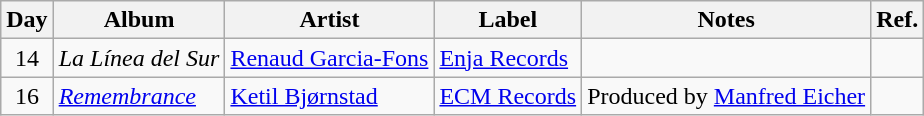<table class="wikitable">
<tr>
<th>Day</th>
<th>Album</th>
<th>Artist</th>
<th>Label</th>
<th>Notes</th>
<th>Ref.</th>
</tr>
<tr>
<td rowspan="1" style="text-align:center;">14</td>
<td><em>La Línea del Sur</em></td>
<td><a href='#'>Renaud Garcia-Fons</a></td>
<td><a href='#'>Enja Records</a></td>
<td></td>
<td style="text-align:center;"></td>
</tr>
<tr>
<td rowspan="1" style="text-align:center;">16</td>
<td><em><a href='#'>Remembrance</a></em></td>
<td><a href='#'>Ketil Bjørnstad</a></td>
<td><a href='#'>ECM Records</a></td>
<td>Produced by <a href='#'>Manfred Eicher</a></td>
<td style="text-align:center;"></td>
</tr>
</table>
